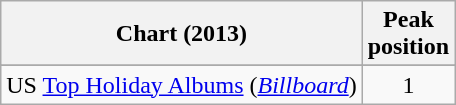<table class="wikitable sortable">
<tr>
<th>Chart (2013)</th>
<th>Peak<br>position</th>
</tr>
<tr>
</tr>
<tr>
</tr>
<tr>
</tr>
<tr>
<td>US <a href='#'>Top Holiday Albums</a> (<em><a href='#'>Billboard</a></em>)</td>
<td align="center">1</td>
</tr>
</table>
